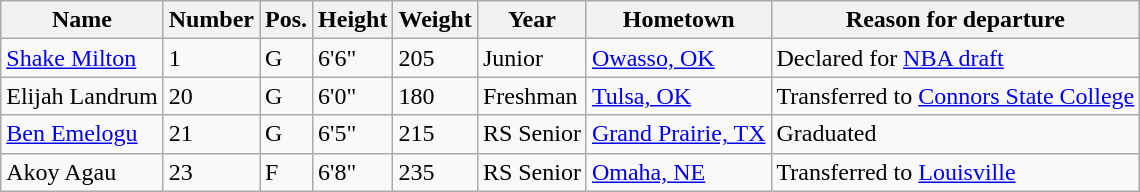<table class="wikitable sortable" border="1">
<tr>
<th>Name</th>
<th>Number</th>
<th>Pos.</th>
<th>Height</th>
<th>Weight</th>
<th>Year</th>
<th>Hometown</th>
<th class="unsortable">Reason for departure</th>
</tr>
<tr>
<td><a href='#'>Shake Milton</a></td>
<td>1</td>
<td>G</td>
<td>6'6"</td>
<td>205</td>
<td>Junior</td>
<td><a href='#'>Owasso, OK</a></td>
<td>Declared for <a href='#'>NBA draft</a></td>
</tr>
<tr>
<td>Elijah Landrum</td>
<td>20</td>
<td>G</td>
<td>6'0"</td>
<td>180</td>
<td>Freshman</td>
<td><a href='#'>Tulsa, OK</a></td>
<td>Transferred to <a href='#'>Connors State College</a></td>
</tr>
<tr>
<td><a href='#'>Ben Emelogu</a></td>
<td>21</td>
<td>G</td>
<td>6'5"</td>
<td>215</td>
<td>RS Senior</td>
<td><a href='#'>Grand Prairie, TX</a></td>
<td>Graduated</td>
</tr>
<tr>
<td>Akoy Agau</td>
<td>23</td>
<td>F</td>
<td>6'8"</td>
<td>235</td>
<td>RS Senior</td>
<td><a href='#'>Omaha, NE</a></td>
<td>Transferred to <a href='#'>Louisville</a></td>
</tr>
</table>
